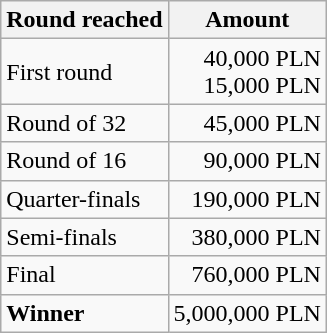<table class="wikitable" style="text-align:right">
<tr>
<th>Round reached</th>
<th>Amount</th>
</tr>
<tr>
<td align="left">First round</td>
<td> 40,000 PLN<br> 15,000 PLN</td>
</tr>
<tr>
<td align="left">Round of 32</td>
<td>45,000 PLN</td>
</tr>
<tr>
<td align="left">Round of 16</td>
<td>90,000 PLN</td>
</tr>
<tr>
<td align="left">Quarter-finals</td>
<td>190,000 PLN</td>
</tr>
<tr>
<td align="left">Semi-finals</td>
<td>380,000 PLN</td>
</tr>
<tr>
<td align="left">Final</td>
<td>760,000 PLN</td>
</tr>
<tr>
<td align="left"><strong>Winner</strong></td>
<td>5,000,000 PLN</td>
</tr>
</table>
